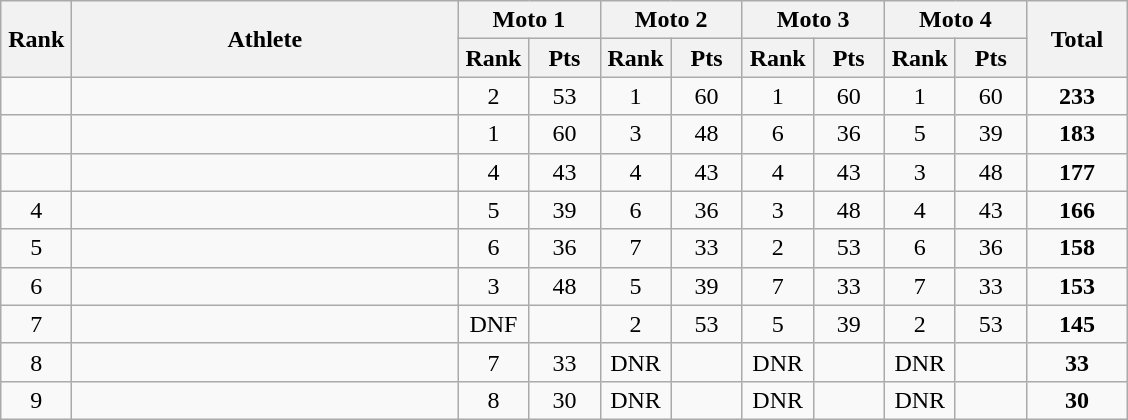<table class=wikitable style="text-align:center">
<tr>
<th width=40 rowspan=2>Rank</th>
<th width=250 rowspan=2>Athlete</th>
<th colspan=2>Moto 1</th>
<th colspan=2>Moto 2</th>
<th colspan=2>Moto 3</th>
<th colspan=2>Moto 4</th>
<th width=60 rowspan=2>Total</th>
</tr>
<tr>
<th width=40>Rank</th>
<th width=40>Pts</th>
<th width=40>Rank</th>
<th width=40>Pts</th>
<th width=40>Rank</th>
<th width=40>Pts</th>
<th width=40>Rank</th>
<th width=40>Pts</th>
</tr>
<tr>
<td></td>
<td align=left></td>
<td>2</td>
<td>53</td>
<td>1</td>
<td>60</td>
<td>1</td>
<td>60</td>
<td>1</td>
<td>60</td>
<td><strong>233</strong></td>
</tr>
<tr>
<td></td>
<td align=left></td>
<td>1</td>
<td>60</td>
<td>3</td>
<td>48</td>
<td>6</td>
<td>36</td>
<td>5</td>
<td>39</td>
<td><strong>183</strong></td>
</tr>
<tr>
<td></td>
<td align=left></td>
<td>4</td>
<td>43</td>
<td>4</td>
<td>43</td>
<td>4</td>
<td>43</td>
<td>3</td>
<td>48</td>
<td><strong>177</strong></td>
</tr>
<tr>
<td>4</td>
<td align=left></td>
<td>5</td>
<td>39</td>
<td>6</td>
<td>36</td>
<td>3</td>
<td>48</td>
<td>4</td>
<td>43</td>
<td><strong>166</strong></td>
</tr>
<tr>
<td>5</td>
<td align=left></td>
<td>6</td>
<td>36</td>
<td>7</td>
<td>33</td>
<td>2</td>
<td>53</td>
<td>6</td>
<td>36</td>
<td><strong>158</strong></td>
</tr>
<tr>
<td>6</td>
<td align=left></td>
<td>3</td>
<td>48</td>
<td>5</td>
<td>39</td>
<td>7</td>
<td>33</td>
<td>7</td>
<td>33</td>
<td><strong>153</strong></td>
</tr>
<tr>
<td>7</td>
<td align=left></td>
<td>DNF</td>
<td></td>
<td>2</td>
<td>53</td>
<td>5</td>
<td>39</td>
<td>2</td>
<td>53</td>
<td><strong>145</strong></td>
</tr>
<tr>
<td>8</td>
<td align=left></td>
<td>7</td>
<td>33</td>
<td>DNR</td>
<td></td>
<td>DNR</td>
<td></td>
<td>DNR</td>
<td></td>
<td><strong>33</strong></td>
</tr>
<tr>
<td>9</td>
<td align=left></td>
<td>8</td>
<td>30</td>
<td>DNR</td>
<td></td>
<td>DNR</td>
<td></td>
<td>DNR</td>
<td></td>
<td><strong>30</strong></td>
</tr>
</table>
